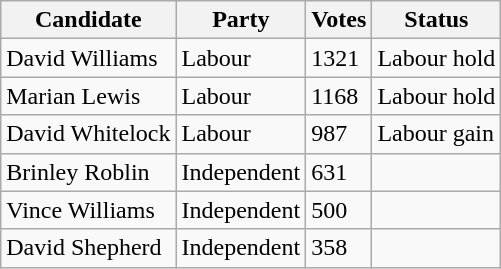<table class="wikitable sortable">
<tr>
<th>Candidate</th>
<th>Party</th>
<th>Votes</th>
<th>Status</th>
</tr>
<tr>
<td>David Williams</td>
<td>Labour</td>
<td>1321</td>
<td>Labour hold</td>
</tr>
<tr>
<td>Marian Lewis</td>
<td>Labour</td>
<td>1168</td>
<td>Labour hold</td>
</tr>
<tr>
<td>David Whitelock</td>
<td>Labour</td>
<td>987</td>
<td>Labour gain</td>
</tr>
<tr>
<td>Brinley Roblin</td>
<td>Independent</td>
<td>631</td>
<td></td>
</tr>
<tr>
<td>Vince Williams</td>
<td>Independent</td>
<td>500</td>
<td></td>
</tr>
<tr>
<td>David Shepherd</td>
<td>Independent</td>
<td>358</td>
<td></td>
</tr>
</table>
